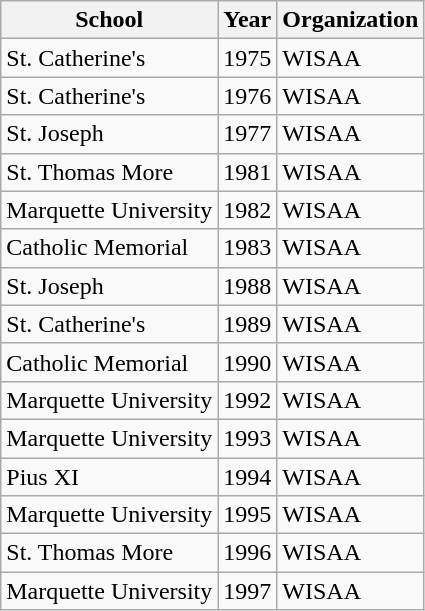<table class="wikitable">
<tr>
<th>School</th>
<th>Year</th>
<th>Organization</th>
</tr>
<tr>
<td>St. Catherine's</td>
<td>1975</td>
<td>WISAA</td>
</tr>
<tr>
<td>St. Catherine's</td>
<td>1976</td>
<td>WISAA</td>
</tr>
<tr>
<td>St. Joseph</td>
<td>1977</td>
<td>WISAA</td>
</tr>
<tr>
<td>St. Thomas More</td>
<td>1981</td>
<td>WISAA</td>
</tr>
<tr>
<td>Marquette University</td>
<td>1982</td>
<td>WISAA</td>
</tr>
<tr>
<td>Catholic Memorial</td>
<td>1983</td>
<td>WISAA</td>
</tr>
<tr>
<td>St. Joseph</td>
<td>1988</td>
<td>WISAA</td>
</tr>
<tr>
<td>St. Catherine's</td>
<td>1989</td>
<td>WISAA</td>
</tr>
<tr>
<td>Catholic Memorial</td>
<td>1990</td>
<td>WISAA</td>
</tr>
<tr>
<td>Marquette University</td>
<td>1992</td>
<td>WISAA</td>
</tr>
<tr>
<td>Marquette University</td>
<td>1993</td>
<td>WISAA</td>
</tr>
<tr>
<td>Pius XI</td>
<td>1994</td>
<td>WISAA</td>
</tr>
<tr>
<td>Marquette University</td>
<td>1995</td>
<td>WISAA</td>
</tr>
<tr>
<td>St. Thomas More</td>
<td>1996</td>
<td>WISAA</td>
</tr>
<tr>
<td>Marquette University</td>
<td>1997</td>
<td>WISAA</td>
</tr>
</table>
